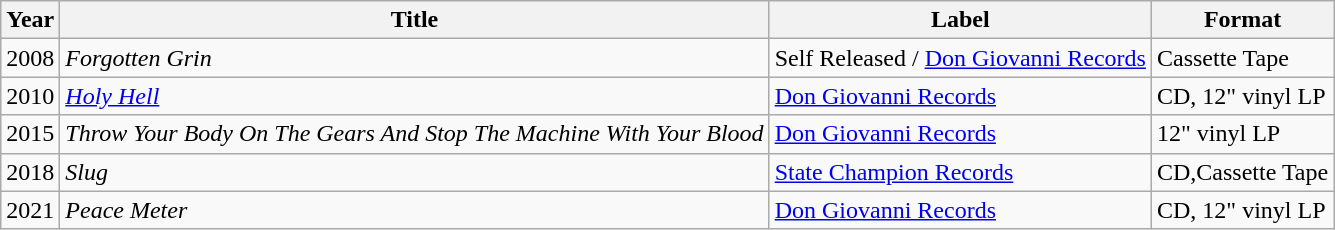<table class="wikitable">
<tr>
<th>Year</th>
<th>Title</th>
<th>Label</th>
<th>Format</th>
</tr>
<tr>
<td>2008</td>
<td><em>Forgotten Grin</em></td>
<td>Self Released / <a href='#'>Don Giovanni Records</a></td>
<td>Cassette Tape</td>
</tr>
<tr>
<td>2010</td>
<td><em><a href='#'>Holy Hell</a></em></td>
<td><a href='#'>Don Giovanni Records</a></td>
<td>CD, 12" vinyl LP</td>
</tr>
<tr>
<td>2015</td>
<td><em>Throw Your Body On The Gears And Stop The Machine With Your Blood</em></td>
<td><a href='#'>Don Giovanni Records</a></td>
<td>12" vinyl LP</td>
</tr>
<tr>
<td>2018</td>
<td><em>Slug</em></td>
<td><a href='#'>State Champion Records</a></td>
<td>CD,Cassette Tape</td>
</tr>
<tr>
<td>2021</td>
<td><em>Peace Meter</em></td>
<td><a href='#'>Don Giovanni Records</a></td>
<td>CD, 12" vinyl LP</td>
</tr>
</table>
